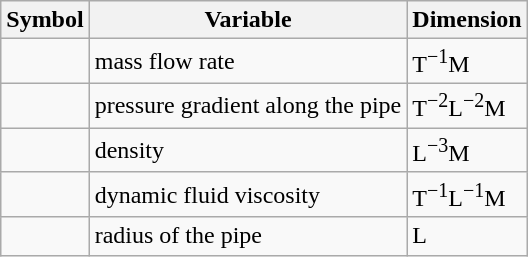<table class="wikitable">
<tr>
<th>Symbol</th>
<th>Variable</th>
<th>Dimension</th>
</tr>
<tr>
<td></td>
<td>mass flow rate</td>
<td>T<sup>−1</sup>M</td>
</tr>
<tr>
<td></td>
<td>pressure gradient along the pipe</td>
<td>T<sup>−2</sup>L<sup>−2</sup>M</td>
</tr>
<tr>
<td></td>
<td>density</td>
<td>L<sup>−3</sup>M</td>
</tr>
<tr>
<td></td>
<td>dynamic fluid viscosity</td>
<td>T<sup>−1</sup>L<sup>−1</sup>M</td>
</tr>
<tr>
<td></td>
<td>radius of the pipe</td>
<td>L</td>
</tr>
</table>
